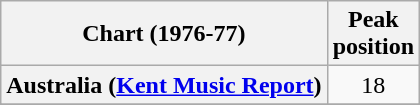<table class="wikitable sortable plainrowheaders">
<tr>
<th>Chart (1976-77)</th>
<th>Peak<br>position</th>
</tr>
<tr>
<th scope="row">Australia (<a href='#'>Kent Music Report</a>)</th>
<td align="center">18</td>
</tr>
<tr>
</tr>
<tr>
</tr>
<tr>
</tr>
<tr>
</tr>
</table>
